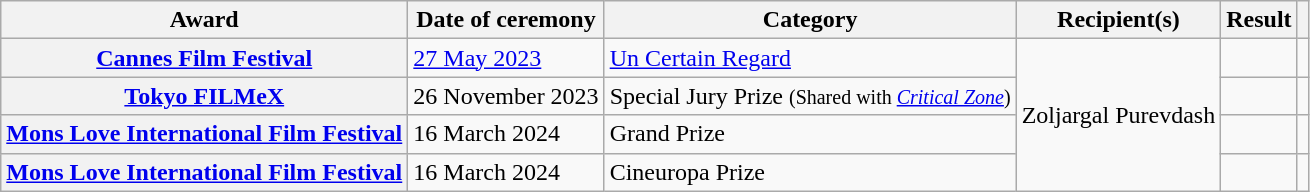<table class="wikitable sortable plainrowheaders">
<tr>
<th scope="col">Award</th>
<th scope="col">Date of ceremony</th>
<th scope="col">Category</th>
<th scope="col">Recipient(s)</th>
<th scope="col">Result</th>
<th scope="col" class="unsortable"></th>
</tr>
<tr>
<th scope="row"><a href='#'>Cannes Film Festival</a></th>
<td><a href='#'>27 May 2023</a></td>
<td><a href='#'>Un Certain Regard</a></td>
<td rowspan="4">Zoljargal Purevdash</td>
<td></td>
<td align="center"></td>
</tr>
<tr>
<th scope="row"><a href='#'>Tokyo FILMeX</a></th>
<td>26 November 2023</td>
<td>Special Jury Prize <small>(Shared with <em><a href='#'>Critical Zone</a></em>)</small></td>
<td></td>
<td align="center"></td>
</tr>
<tr>
<th scope="row"><a href='#'>Mons Love International Film Festival</a></th>
<td>16 March 2024</td>
<td>Grand Prize</td>
<td></td>
<td align="center"></td>
</tr>
<tr>
<th scope="row"><a href='#'>Mons Love International Film Festival</a></th>
<td>16 March 2024</td>
<td>Cineuropa Prize</td>
<td></td>
<td align="center"></td>
</tr>
</table>
